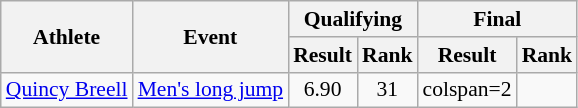<table class=wikitable style="text-align:center; font-size:90%">
<tr>
<th rowspan=2>Athlete</th>
<th rowspan=2>Event</th>
<th colspan=2>Qualifying</th>
<th colspan=2>Final</th>
</tr>
<tr>
<th>Result</th>
<th>Rank</th>
<th>Result</th>
<th>Rank</th>
</tr>
<tr>
<td><a href='#'>Quincy Breell</a></td>
<td><a href='#'>Men's long jump</a></td>
<td>6.90</td>
<td>31</td>
<td>colspan=2</td>
</tr>
</table>
